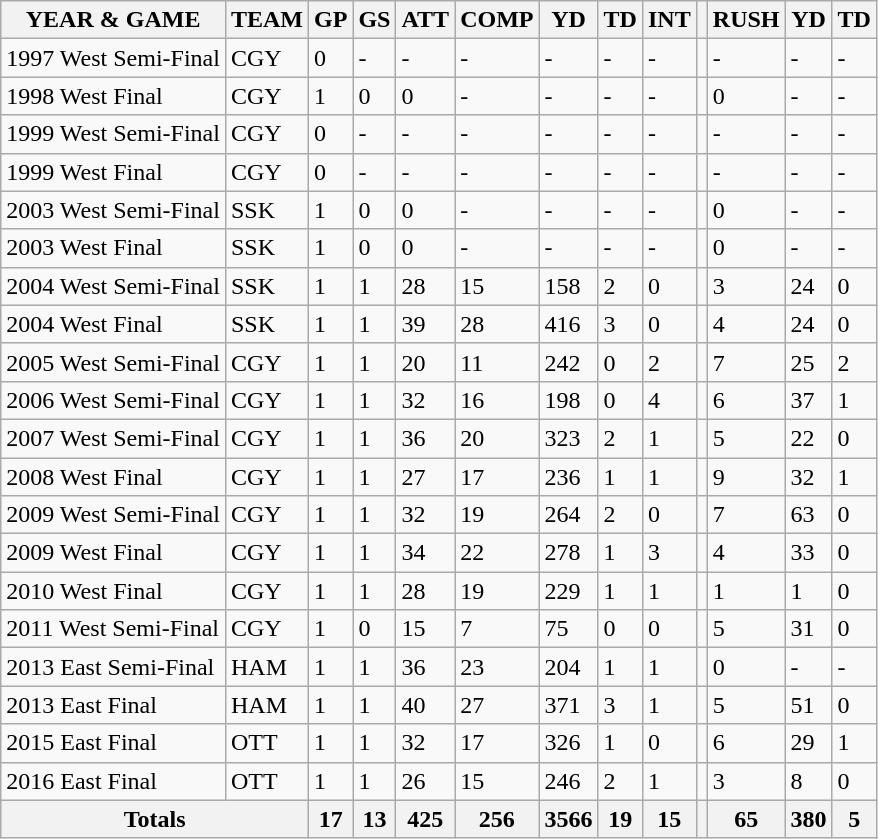<table class="wikitable">
<tr>
<th>YEAR & GAME</th>
<th>TEAM</th>
<th>GP</th>
<th>GS</th>
<th>ATT</th>
<th>COMP</th>
<th>YD</th>
<th>TD</th>
<th>INT</th>
<th></th>
<th>RUSH</th>
<th>YD</th>
<th>TD</th>
</tr>
<tr>
<td>1997 West Semi-Final</td>
<td>CGY</td>
<td>0</td>
<td>-</td>
<td>-</td>
<td>-</td>
<td>-</td>
<td>-</td>
<td>-</td>
<td></td>
<td>-</td>
<td>-</td>
<td>-</td>
</tr>
<tr>
<td>1998 West Final</td>
<td>CGY</td>
<td>1</td>
<td>0</td>
<td>0</td>
<td>-</td>
<td>-</td>
<td>-</td>
<td>-</td>
<td></td>
<td>0</td>
<td>-</td>
<td>-</td>
</tr>
<tr>
<td>1999 West Semi-Final</td>
<td>CGY</td>
<td>0</td>
<td>-</td>
<td>-</td>
<td>-</td>
<td>-</td>
<td>-</td>
<td>-</td>
<td></td>
<td>-</td>
<td>-</td>
<td>-</td>
</tr>
<tr>
<td>1999 West Final</td>
<td>CGY</td>
<td>0</td>
<td>-</td>
<td>-</td>
<td>-</td>
<td>-</td>
<td>-</td>
<td>-</td>
<td></td>
<td>-</td>
<td>-</td>
<td>-</td>
</tr>
<tr>
<td>2003 West Semi-Final</td>
<td>SSK</td>
<td>1</td>
<td>0</td>
<td>0</td>
<td>-</td>
<td>-</td>
<td>-</td>
<td>-</td>
<td></td>
<td>0</td>
<td>-</td>
<td>-</td>
</tr>
<tr>
<td>2003 West Final</td>
<td>SSK</td>
<td>1</td>
<td>0</td>
<td>0</td>
<td>-</td>
<td>-</td>
<td>-</td>
<td>-</td>
<td></td>
<td>0</td>
<td>-</td>
<td>-</td>
</tr>
<tr>
<td>2004 West Semi-Final</td>
<td>SSK</td>
<td>1</td>
<td>1</td>
<td>28</td>
<td>15</td>
<td>158</td>
<td>2</td>
<td>0</td>
<td></td>
<td>3</td>
<td>24</td>
<td>0</td>
</tr>
<tr>
<td>2004 West Final</td>
<td>SSK</td>
<td>1</td>
<td>1</td>
<td>39</td>
<td>28</td>
<td>416</td>
<td>3</td>
<td>0</td>
<td></td>
<td>4</td>
<td>24</td>
<td>0</td>
</tr>
<tr>
<td>2005 West Semi-Final</td>
<td>CGY</td>
<td>1</td>
<td>1</td>
<td>20</td>
<td>11</td>
<td>242</td>
<td>0</td>
<td>2</td>
<td></td>
<td>7</td>
<td>25</td>
<td>2</td>
</tr>
<tr>
<td>2006 West Semi-Final</td>
<td>CGY</td>
<td>1</td>
<td>1</td>
<td>32</td>
<td>16</td>
<td>198</td>
<td>0</td>
<td>4</td>
<td></td>
<td>6</td>
<td>37</td>
<td>1</td>
</tr>
<tr>
<td>2007 West Semi-Final</td>
<td>CGY</td>
<td>1</td>
<td>1</td>
<td>36</td>
<td>20</td>
<td>323</td>
<td>2</td>
<td>1</td>
<td></td>
<td>5</td>
<td>22</td>
<td>0</td>
</tr>
<tr>
<td>2008 West Final</td>
<td>CGY</td>
<td>1</td>
<td>1</td>
<td>27</td>
<td>17</td>
<td>236</td>
<td>1</td>
<td>1</td>
<td></td>
<td>9</td>
<td>32</td>
<td>1</td>
</tr>
<tr>
<td>2009 West Semi-Final</td>
<td>CGY</td>
<td>1</td>
<td>1</td>
<td>32</td>
<td>19</td>
<td>264</td>
<td>2</td>
<td>0</td>
<td></td>
<td>7</td>
<td>63</td>
<td>0</td>
</tr>
<tr>
<td>2009 West Final</td>
<td>CGY</td>
<td>1</td>
<td>1</td>
<td>34</td>
<td>22</td>
<td>278</td>
<td>1</td>
<td>3</td>
<td></td>
<td>4</td>
<td>33</td>
<td>0</td>
</tr>
<tr>
<td>2010 West Final</td>
<td>CGY</td>
<td>1</td>
<td>1</td>
<td>28</td>
<td>19</td>
<td>229</td>
<td>1</td>
<td>1</td>
<td></td>
<td>1</td>
<td>1</td>
<td>0</td>
</tr>
<tr>
<td>2011 West Semi-Final</td>
<td>CGY</td>
<td>1</td>
<td>0</td>
<td>15</td>
<td>7</td>
<td>75</td>
<td>0</td>
<td>0</td>
<td></td>
<td>5</td>
<td>31</td>
<td>0</td>
</tr>
<tr>
<td>2013 East Semi-Final</td>
<td>HAM</td>
<td>1</td>
<td>1</td>
<td>36</td>
<td>23</td>
<td>204</td>
<td>1</td>
<td>1</td>
<td></td>
<td>0</td>
<td>-</td>
<td>-</td>
</tr>
<tr>
<td>2013 East Final</td>
<td>HAM</td>
<td>1</td>
<td>1</td>
<td>40</td>
<td>27</td>
<td>371</td>
<td>3</td>
<td>1</td>
<td></td>
<td>5</td>
<td>51</td>
<td>0</td>
</tr>
<tr>
<td>2015 East Final</td>
<td>OTT</td>
<td>1</td>
<td>1</td>
<td>32</td>
<td>17</td>
<td>326</td>
<td>1</td>
<td>0</td>
<td></td>
<td>6</td>
<td>29</td>
<td>1</td>
</tr>
<tr>
<td>2016 East Final</td>
<td>OTT</td>
<td>1</td>
<td>1</td>
<td>26</td>
<td>15</td>
<td>246</td>
<td>2</td>
<td>1</td>
<td></td>
<td>3</td>
<td>8</td>
<td>0</td>
</tr>
<tr>
<th colspan="2">Totals</th>
<th>17</th>
<th>13</th>
<th>425</th>
<th>256</th>
<th>3566</th>
<th>19</th>
<th>15</th>
<th></th>
<th>65</th>
<th>380</th>
<th>5</th>
</tr>
</table>
